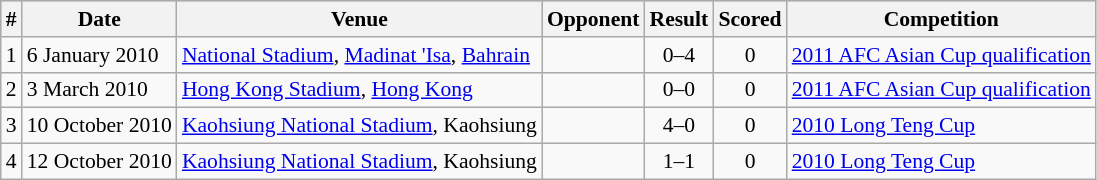<table class="wikitable" style="font-size:90%; text-align: left;">
<tr bgcolor="#CCCCCC" align="center">
<th>#</th>
<th>Date</th>
<th>Venue</th>
<th>Opponent</th>
<th>Result</th>
<th>Scored</th>
<th>Competition</th>
</tr>
<tr>
<td>1</td>
<td>6 January 2010</td>
<td><a href='#'>National Stadium</a>, <a href='#'>Madinat 'Isa</a>, <a href='#'>Bahrain</a></td>
<td></td>
<td align=center>0–4</td>
<td align=center>0</td>
<td><a href='#'>2011 AFC Asian Cup qualification</a></td>
</tr>
<tr>
<td>2</td>
<td>3 March 2010</td>
<td><a href='#'>Hong Kong Stadium</a>, <a href='#'>Hong Kong</a></td>
<td></td>
<td align=center>0–0</td>
<td align=center>0</td>
<td><a href='#'>2011 AFC Asian Cup qualification</a></td>
</tr>
<tr>
<td>3</td>
<td>10 October 2010</td>
<td><a href='#'>Kaohsiung National Stadium</a>, Kaohsiung</td>
<td></td>
<td align=center>4–0</td>
<td align=center>0</td>
<td><a href='#'>2010 Long Teng Cup</a></td>
</tr>
<tr>
<td>4</td>
<td>12 October 2010</td>
<td><a href='#'>Kaohsiung National Stadium</a>, Kaohsiung</td>
<td></td>
<td align=center>1–1</td>
<td align=center>0</td>
<td><a href='#'>2010 Long Teng Cup</a></td>
</tr>
</table>
